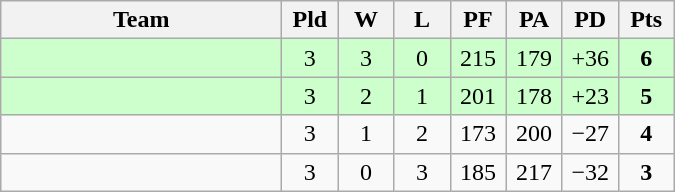<table class="wikitable" style="text-align:center;">
<tr>
<th width=180>Team</th>
<th width=30>Pld</th>
<th width=30>W</th>
<th width=30>L</th>
<th width=30>PF</th>
<th width=30>PA</th>
<th width=30>PD</th>
<th width=30>Pts</th>
</tr>
<tr align=center bgcolor=#ccffcc>
<td align=left></td>
<td>3</td>
<td>3</td>
<td>0</td>
<td>215</td>
<td>179</td>
<td>+36</td>
<td><strong>6</strong></td>
</tr>
<tr align=center bgcolor=#ccffcc>
<td align=left></td>
<td>3</td>
<td>2</td>
<td>1</td>
<td>201</td>
<td>178</td>
<td>+23</td>
<td><strong>5</strong></td>
</tr>
<tr align=center>
<td align=left></td>
<td>3</td>
<td>1</td>
<td>2</td>
<td>173</td>
<td>200</td>
<td>−27</td>
<td><strong>4</strong></td>
</tr>
<tr align=center>
<td align=left></td>
<td>3</td>
<td>0</td>
<td>3</td>
<td>185</td>
<td>217</td>
<td>−32</td>
<td><strong>3</strong></td>
</tr>
</table>
